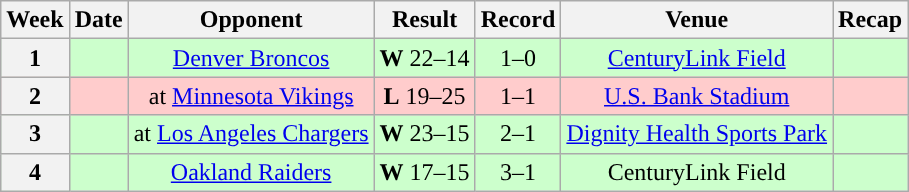<table class="wikitable" style="text-align:center">
<tr>
<th>Week</th>
<th>Date</th>
<th>Opponent</th>
<th>Result</th>
<th>Record</th>
<th>Venue</th>
<th>Recap</th>
</tr>
<tr style="background:#cfc">
<th>1</th>
<td></td>
<td><a href='#'>Denver Broncos</a></td>
<td><strong>W</strong> 22–14</td>
<td>1–0</td>
<td><a href='#'>CenturyLink Field</a></td>
<td></td>
</tr>
<tr style="background:#fcc">
<th>2</th>
<td></td>
<td>at <a href='#'>Minnesota Vikings</a></td>
<td><strong>L</strong> 19–25</td>
<td>1–1</td>
<td><a href='#'>U.S. Bank Stadium</a></td>
<td></td>
</tr>
<tr style="background:#cfc">
<th>3</th>
<td></td>
<td>at <a href='#'>Los Angeles Chargers</a></td>
<td><strong>W</strong> 23–15</td>
<td>2–1</td>
<td><a href='#'>Dignity Health Sports Park</a></td>
<td></td>
</tr>
<tr style="background:#cfc">
<th>4</th>
<td></td>
<td><a href='#'>Oakland Raiders</a></td>
<td><strong>W</strong> 17–15</td>
<td>3–1</td>
<td>CenturyLink Field</td>
<td></td>
</tr>
</table>
